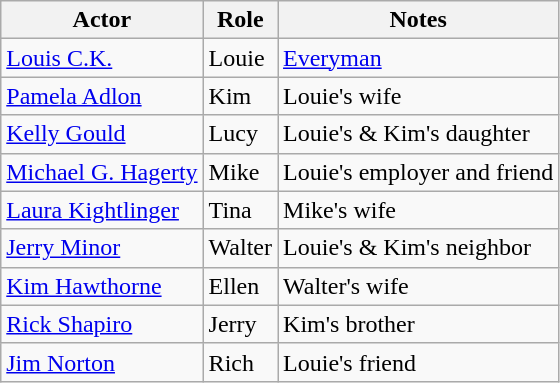<table class="wikitable">
<tr>
<th>Actor</th>
<th>Role</th>
<th>Notes</th>
</tr>
<tr>
<td><a href='#'>Louis C.K.</a></td>
<td>Louie</td>
<td><a href='#'>Everyman</a></td>
</tr>
<tr>
<td><a href='#'>Pamela Adlon</a></td>
<td>Kim</td>
<td>Louie's wife</td>
</tr>
<tr>
<td><a href='#'>Kelly Gould</a></td>
<td>Lucy</td>
<td>Louie's & Kim's daughter</td>
</tr>
<tr>
<td><a href='#'>Michael G. Hagerty</a></td>
<td>Mike</td>
<td>Louie's employer and friend</td>
</tr>
<tr>
<td><a href='#'>Laura Kightlinger</a></td>
<td>Tina</td>
<td>Mike's wife</td>
</tr>
<tr>
<td><a href='#'>Jerry Minor</a></td>
<td>Walter</td>
<td>Louie's & Kim's neighbor</td>
</tr>
<tr>
<td><a href='#'>Kim Hawthorne</a></td>
<td>Ellen</td>
<td>Walter's wife</td>
</tr>
<tr>
<td><a href='#'>Rick Shapiro</a></td>
<td>Jerry</td>
<td>Kim's brother</td>
</tr>
<tr>
<td><a href='#'>Jim Norton</a></td>
<td>Rich</td>
<td>Louie's friend</td>
</tr>
</table>
